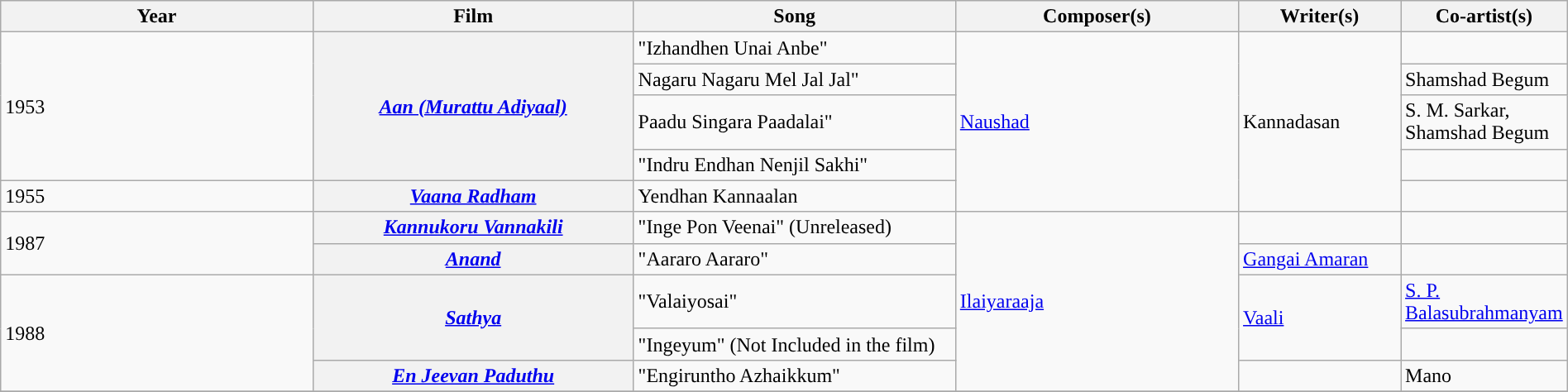<table class="wikitable plainrowheaders" style="width:100%; textcolor:#000">
<tr style="background:#b0e0e66;">
<th scope="col" style="width:23%;"><strong>Year</strong></th>
<th scope="col" style="width:23%;"><strong>Film</strong></th>
<th scope="col" style="width:23%;"><strong>Song</strong></th>
<th scope="col" style="width:20%;"><strong>Composer(s)</strong></th>
<th scope="col" style="width:16%;"><strong>Writer(s)</strong></th>
<th scope="col" style="width:18%;"><strong>Co-artist(s)</strong></th>
</tr>
<tr>
<td rowspan=4>1953</td>
<th rowspan="4"><em><a href='#'>Aan (Murattu Adiyaal)</a></em></th>
<td>"Izhandhen Unai Anbe"</td>
<td rowspan=5><a href='#'>Naushad</a></td>
<td rowspan=5>Kannadasan</td>
<td></td>
</tr>
<tr>
<td>Nagaru Nagaru Mel Jal Jal"</td>
<td>Shamshad Begum</td>
</tr>
<tr>
<td>Paadu Singara Paadalai"</td>
<td>S. M. Sarkar, Shamshad Begum</td>
</tr>
<tr>
<td>"Indru Endhan Nenjil Sakhi"</td>
<td></td>
</tr>
<tr>
<td>1955</td>
<th><em><a href='#'>Vaana Radham</a></em></th>
<td>Yendhan Kannaalan</td>
<td></td>
</tr>
<tr>
<td rowspan=2>1987</td>
<th><em><a href='#'>Kannukoru Vannakili</a></em></th>
<td>"Inge Pon Veenai" (Unreleased)</td>
<td rowspan=5><a href='#'>Ilaiyaraaja</a></td>
<td></td>
<td></td>
</tr>
<tr>
<th><em><a href='#'>Anand</a></em></th>
<td>"Aararo Aararo"</td>
<td><a href='#'>Gangai Amaran</a></td>
</tr>
<tr>
<td rowspan=3>1988</td>
<th rowspan=2><em><a href='#'>Sathya</a></em></th>
<td>"Valaiyosai"</td>
<td rowspan=2><a href='#'>Vaali</a></td>
<td><a href='#'>S. P. Balasubrahmanyam</a></td>
</tr>
<tr>
<td>"Ingeyum" (Not Included in the film)</td>
</tr>
<tr>
<th><em><a href='#'>En Jeevan Paduthu</a></em></th>
<td>"Engiruntho Azhaikkum"</td>
<td></td>
<td>Mano</td>
</tr>
<tr>
</tr>
</table>
